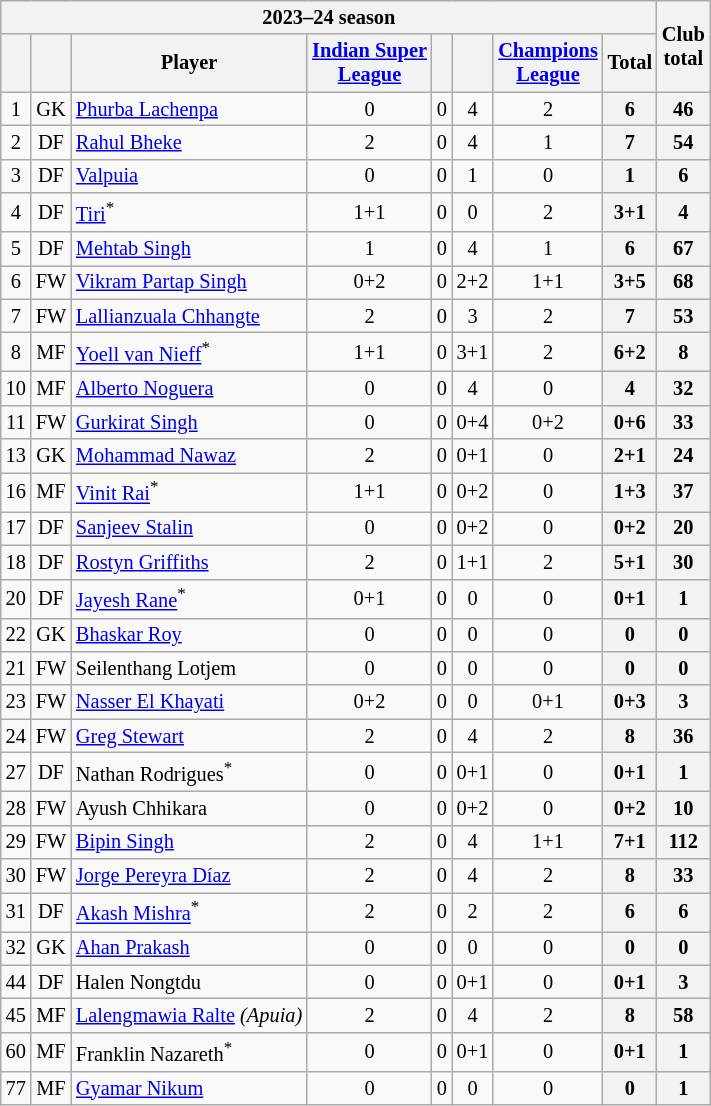<table class="wikitable sortable" style="text-align:center; font-size:85%;">
<tr>
<th colspan="8">2023–24 season</th>
<th rowspan="2">Club<br>total</th>
</tr>
<tr>
<th></th>
<th></th>
<th>Player</th>
<th><a href='#'>Indian Super<br>League</a></th>
<th></th>
<th></th>
<th><a href='#'>Champions<br>League</a></th>
<th>Total</th>
</tr>
<tr>
<td>1</td>
<td>GK</td>
<td style="text-align:left;"> <a href='#'>Phurba Lachenpa</a></td>
<td>0</td>
<td>0</td>
<td>4</td>
<td>2</td>
<th>6</th>
<th>46</th>
</tr>
<tr>
<td>2</td>
<td>DF</td>
<td style="text-align:left;"> <a href='#'>Rahul Bheke</a></td>
<td>2</td>
<td>0</td>
<td>4</td>
<td>1</td>
<th>7</th>
<th>54</th>
</tr>
<tr>
<td>3</td>
<td>DF</td>
<td style="text-align:left;"> <a href='#'>Valpuia</a></td>
<td>0</td>
<td>0</td>
<td>1</td>
<td>0</td>
<th>1</th>
<th>6</th>
</tr>
<tr>
<td>4</td>
<td>DF</td>
<td style="text-align:left;"> <a href='#'>Tiri</a><sup>*</sup></td>
<td>1+1</td>
<td>0</td>
<td>0</td>
<td>2</td>
<th>3+1</th>
<th>4</th>
</tr>
<tr>
<td>5</td>
<td>DF</td>
<td style="text-align:left;"> <a href='#'>Mehtab Singh</a></td>
<td>1</td>
<td>0</td>
<td>4</td>
<td>1</td>
<th>6</th>
<th>67</th>
</tr>
<tr>
<td>6</td>
<td>FW</td>
<td style="text-align:left;"> <a href='#'>Vikram Partap Singh</a></td>
<td>0+2</td>
<td>0</td>
<td>2+2</td>
<td>1+1</td>
<th>3+5</th>
<th>68</th>
</tr>
<tr>
<td>7</td>
<td>FW</td>
<td style="text-align:left;"> <a href='#'>Lallianzuala Chhangte</a></td>
<td>2</td>
<td>0</td>
<td>3</td>
<td>2</td>
<th>7</th>
<th>53</th>
</tr>
<tr>
<td>8</td>
<td>MF</td>
<td style="text-align:left;"> <a href='#'>Yoell van Nieff</a><sup>*</sup></td>
<td>1+1</td>
<td>0</td>
<td>3+1</td>
<td>2</td>
<th>6+2</th>
<th>8</th>
</tr>
<tr>
<td>10</td>
<td>MF</td>
<td style="text-align:left;"> <a href='#'>Alberto Noguera</a></td>
<td>0</td>
<td>0</td>
<td>4</td>
<td>0</td>
<th>4</th>
<th>32</th>
</tr>
<tr>
<td>11</td>
<td>FW</td>
<td style="text-align:left;"> <a href='#'>Gurkirat Singh</a></td>
<td>0</td>
<td>0</td>
<td>0+4</td>
<td>0+2</td>
<th>0+6</th>
<th>33</th>
</tr>
<tr>
<td>13</td>
<td>GK</td>
<td style="text-align:left;"> <a href='#'>Mohammad Nawaz</a></td>
<td>2</td>
<td>0</td>
<td>0+1</td>
<td>0</td>
<th>2+1</th>
<th>24</th>
</tr>
<tr>
<td>16</td>
<td>MF</td>
<td style="text-align:left;"> <a href='#'>Vinit Rai</a><sup>*</sup></td>
<td>1+1</td>
<td>0</td>
<td>0+2</td>
<td>0</td>
<th>1+3</th>
<th>37</th>
</tr>
<tr>
<td>17</td>
<td>DF</td>
<td style="text-align:left;"> <a href='#'>Sanjeev Stalin</a></td>
<td>0</td>
<td>0</td>
<td>0+2</td>
<td>0</td>
<th>0+2</th>
<th>20</th>
</tr>
<tr>
<td>18</td>
<td>DF</td>
<td style="text-align:left;"> <a href='#'>Rostyn Griffiths</a></td>
<td>2</td>
<td>0</td>
<td>1+1</td>
<td>2</td>
<th>5+1</th>
<th>30</th>
</tr>
<tr>
<td>20</td>
<td>DF</td>
<td style="text-align:left;"> <a href='#'>Jayesh Rane</a><sup>*</sup></td>
<td>0+1</td>
<td>0</td>
<td>0</td>
<td>0</td>
<th>0+1</th>
<th>1</th>
</tr>
<tr>
<td>22</td>
<td>GK</td>
<td style="text-align:left;"> <a href='#'>Bhaskar Roy</a></td>
<td>0</td>
<td>0</td>
<td>0</td>
<td>0</td>
<th>0</th>
<th>0</th>
</tr>
<tr>
<td>21</td>
<td>FW</td>
<td style="text-align:left;"> Seilenthang Lotjem</td>
<td>0</td>
<td>0</td>
<td>0</td>
<td>0</td>
<th>0</th>
<th>0</th>
</tr>
<tr>
<td>23</td>
<td>FW</td>
<td style="text-align:left;"> <a href='#'>Nasser El Khayati</a></td>
<td>0+2</td>
<td>0</td>
<td>0</td>
<td>0+1</td>
<th>0+3</th>
<th>3</th>
</tr>
<tr>
<td>24</td>
<td>FW</td>
<td style="text-align:left;"> <a href='#'>Greg Stewart</a></td>
<td>2</td>
<td>0</td>
<td>4</td>
<td>2</td>
<th>8</th>
<th>36</th>
</tr>
<tr>
<td>27</td>
<td>DF</td>
<td style="text-align:left;"> Nathan Rodrigues<sup>*</sup></td>
<td>0</td>
<td>0</td>
<td>0+1</td>
<td>0</td>
<th>0+1</th>
<th>1</th>
</tr>
<tr>
<td>28</td>
<td>FW</td>
<td style="text-align:left;"> Ayush Chhikara</td>
<td>0</td>
<td>0</td>
<td>0+2</td>
<td>0</td>
<th>0+2</th>
<th>10</th>
</tr>
<tr>
<td>29</td>
<td>FW</td>
<td style="text-align:left;"> <a href='#'>Bipin Singh</a></td>
<td>2</td>
<td>0</td>
<td>4</td>
<td>1+1</td>
<th>7+1</th>
<th>112</th>
</tr>
<tr>
<td>30</td>
<td>FW</td>
<td style="text-align:left;"> <a href='#'>Jorge Pereyra Díaz</a></td>
<td>2</td>
<td>0</td>
<td>4</td>
<td>2</td>
<th>8</th>
<th>33</th>
</tr>
<tr>
<td>31</td>
<td>DF</td>
<td style="text-align:left;"> <a href='#'>Akash Mishra</a><sup>*</sup></td>
<td>2</td>
<td>0</td>
<td>2</td>
<td>2</td>
<th>6</th>
<th>6</th>
</tr>
<tr>
<td>32</td>
<td>GK</td>
<td style="text-align:left;"> <a href='#'>Ahan Prakash</a></td>
<td>0</td>
<td>0</td>
<td>0</td>
<td>0</td>
<th>0</th>
<th>0</th>
</tr>
<tr>
<td>44</td>
<td>DF</td>
<td style="text-align:left;"> Halen Nongtdu</td>
<td>0</td>
<td>0</td>
<td>0+1</td>
<td>0</td>
<th>0+1</th>
<th>3</th>
</tr>
<tr>
<td>45</td>
<td>MF</td>
<td style="text-align:left;"> <a href='#'>Lalengmawia Ralte</a> <em>(Apuia)</em></td>
<td>2</td>
<td>0</td>
<td>4</td>
<td>2</td>
<th>8</th>
<th>58</th>
</tr>
<tr>
<td>60</td>
<td>MF</td>
<td style="text-align:left;"> Franklin Nazareth<sup>*</sup></td>
<td>0</td>
<td>0</td>
<td>0+1</td>
<td>0</td>
<th>0+1</th>
<th>1</th>
</tr>
<tr>
<td>77</td>
<td>MF</td>
<td style="text-align:left;"> <a href='#'>Gyamar Nikum</a></td>
<td>0</td>
<td>0</td>
<td>0</td>
<td>0</td>
<th>0</th>
<th>1</th>
</tr>
</table>
